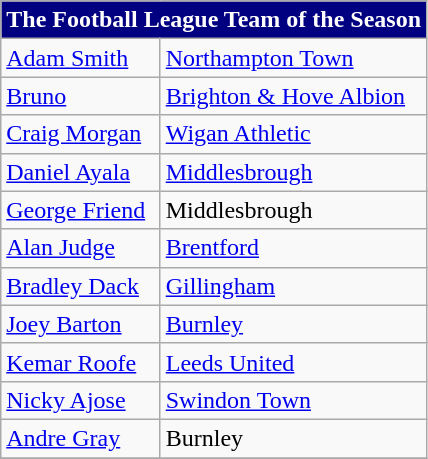<table class="wikitable">
<tr>
<th style="background-color: navy; color: white;" colspan="2">The Football League Team of the Season</th>
</tr>
<tr>
<td> <a href='#'>Adam Smith</a></td>
<td><a href='#'>Northampton Town</a></td>
</tr>
<tr>
<td> <a href='#'>Bruno</a></td>
<td><a href='#'>Brighton & Hove Albion</a></td>
</tr>
<tr>
<td> <a href='#'>Craig Morgan</a></td>
<td><a href='#'>Wigan Athletic</a></td>
</tr>
<tr>
<td> <a href='#'>Daniel Ayala</a></td>
<td><a href='#'>Middlesbrough</a></td>
</tr>
<tr>
<td> <a href='#'>George Friend</a></td>
<td>Middlesbrough</td>
</tr>
<tr>
<td> <a href='#'>Alan Judge</a></td>
<td><a href='#'>Brentford</a></td>
</tr>
<tr>
<td> <a href='#'>Bradley Dack</a></td>
<td><a href='#'>Gillingham</a></td>
</tr>
<tr>
<td> <a href='#'>Joey Barton</a></td>
<td><a href='#'>Burnley</a></td>
</tr>
<tr>
<td> <a href='#'>Kemar Roofe</a></td>
<td><a href='#'>Leeds United</a></td>
</tr>
<tr>
<td> <a href='#'>Nicky Ajose</a></td>
<td><a href='#'>Swindon Town</a></td>
</tr>
<tr>
<td> <a href='#'>Andre Gray</a></td>
<td>Burnley</td>
</tr>
<tr>
</tr>
</table>
